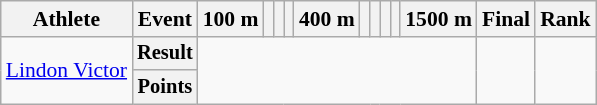<table class="wikitable" style="font-size:90%">
<tr>
<th>Athlete</th>
<th>Event</th>
<th>100 m</th>
<th></th>
<th></th>
<th></th>
<th>400 m</th>
<th></th>
<th></th>
<th></th>
<th></th>
<th>1500 m</th>
<th>Final</th>
<th>Rank</th>
</tr>
<tr align=center>
<td rowspan=2 align=left><a href='#'>Lindon Victor</a></td>
<th style=font-size:95%>Result</th>
<td rowspan=2 colspan=10></td>
<td rowspan=2></td>
<td rowspan=2></td>
</tr>
<tr align=center>
<th style=font-size:95%>Points</th>
</tr>
</table>
